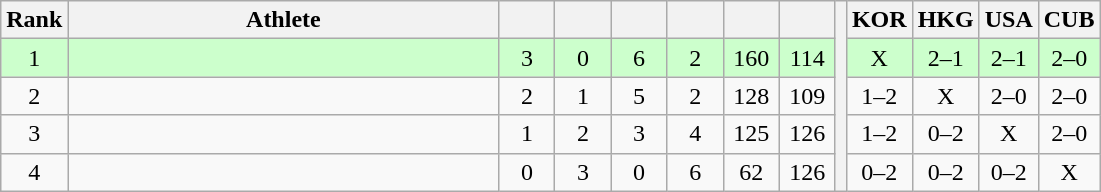<table class="wikitable" style="text-align:center">
<tr>
<th>Rank</th>
<th width=280>Athlete</th>
<th width=30></th>
<th width=30></th>
<th width=30></th>
<th width=30></th>
<th width=30></th>
<th width=30></th>
<th rowspan=5></th>
<th width=30>KOR</th>
<th width=30>HKG</th>
<th width=30>USA</th>
<th width=30>CUB</th>
</tr>
<tr style="background-color:#ccffcc;">
<td>1</td>
<td align=left></td>
<td>3</td>
<td>0</td>
<td>6</td>
<td>2</td>
<td>160</td>
<td>114</td>
<td>X</td>
<td>2–1</td>
<td>2–1</td>
<td>2–0</td>
</tr>
<tr>
<td>2</td>
<td align=left></td>
<td>2</td>
<td>1</td>
<td>5</td>
<td>2</td>
<td>128</td>
<td>109</td>
<td>1–2</td>
<td>X</td>
<td>2–0</td>
<td>2–0</td>
</tr>
<tr>
<td>3</td>
<td align=left></td>
<td>1</td>
<td>2</td>
<td>3</td>
<td>4</td>
<td>125</td>
<td>126</td>
<td>1–2</td>
<td>0–2</td>
<td>X</td>
<td>2–0</td>
</tr>
<tr>
<td>4</td>
<td align=left></td>
<td>0</td>
<td>3</td>
<td>0</td>
<td>6</td>
<td>62</td>
<td>126</td>
<td>0–2</td>
<td>0–2</td>
<td>0–2</td>
<td>X</td>
</tr>
</table>
